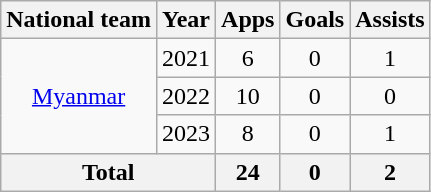<table class=wikitable style=text-align:center>
<tr>
<th>National team</th>
<th>Year</th>
<th>Apps</th>
<th>Goals</th>
<th>Assists</th>
</tr>
<tr>
<td rowspan=3><a href='#'>Myanmar</a></td>
<td>2021</td>
<td>6</td>
<td>0</td>
<td>1</td>
</tr>
<tr>
<td>2022</td>
<td>10</td>
<td>0</td>
<td>0</td>
</tr>
<tr>
<td>2023</td>
<td>8</td>
<td>0</td>
<td>1</td>
</tr>
<tr>
<th colspan=2>Total</th>
<th>24</th>
<th>0</th>
<th>2</th>
</tr>
</table>
